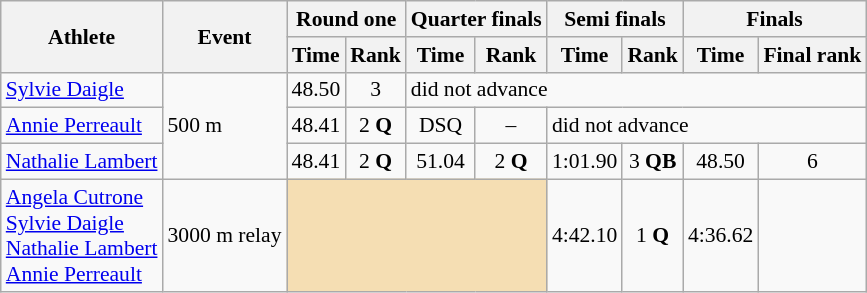<table class="wikitable" style="font-size:90%">
<tr>
<th rowspan="2">Athlete</th>
<th rowspan="2">Event</th>
<th colspan="2">Round one</th>
<th colspan="2">Quarter finals</th>
<th colspan="2">Semi finals</th>
<th colspan="2">Finals</th>
</tr>
<tr>
<th>Time</th>
<th>Rank</th>
<th>Time</th>
<th>Rank</th>
<th>Time</th>
<th>Rank</th>
<th>Time</th>
<th>Final rank</th>
</tr>
<tr>
<td><a href='#'>Sylvie Daigle</a></td>
<td rowspan="3">500 m</td>
<td align="center">48.50</td>
<td align="center">3</td>
<td colspan="6">did not advance</td>
</tr>
<tr>
<td><a href='#'>Annie Perreault</a></td>
<td align="center">48.41</td>
<td align="center">2 <strong>Q</strong></td>
<td align="center">DSQ</td>
<td align="center">–</td>
<td colspan="4">did not advance</td>
</tr>
<tr>
<td><a href='#'>Nathalie Lambert</a></td>
<td align="center">48.41</td>
<td align="center">2 <strong>Q</strong></td>
<td align="center">51.04</td>
<td align="center">2 <strong>Q</strong></td>
<td align="center">1:01.90</td>
<td align="center">3 <strong>QB</strong></td>
<td align="center">48.50</td>
<td align="center">6</td>
</tr>
<tr>
<td><a href='#'>Angela Cutrone</a><br><a href='#'>Sylvie Daigle</a><br><a href='#'>Nathalie Lambert</a><br><a href='#'>Annie Perreault</a></td>
<td>3000 m relay</td>
<td colspan=4 bgcolor=wheat></td>
<td align=center>4:42.10</td>
<td align=center>1 <strong>Q</strong></td>
<td align=center>4:36.62</td>
<td align=center></td>
</tr>
</table>
